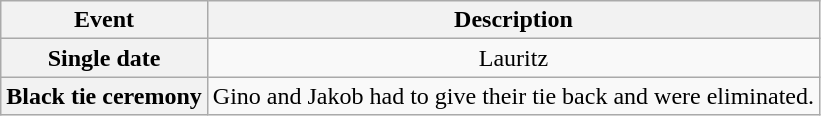<table class="wikitable sortable" style="text-align:center;">
<tr>
<th>Event</th>
<th>Description</th>
</tr>
<tr>
<th>Single date</th>
<td>Lauritz</td>
</tr>
<tr>
<th>Black tie ceremony</th>
<td>Gino and Jakob had to give their tie back and were eliminated.</td>
</tr>
</table>
